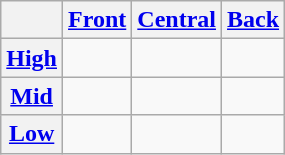<table class="wikitable">
<tr>
<th></th>
<th><a href='#'>Front</a></th>
<th><a href='#'>Central</a></th>
<th><a href='#'>Back</a></th>
</tr>
<tr>
<th><a href='#'>High</a></th>
<td align="center"></td>
<td></td>
<td align="center"></td>
</tr>
<tr>
<th><a href='#'>Mid</a></th>
<td align="center"></td>
<td></td>
<td align="center"></td>
</tr>
<tr>
<th><a href='#'>Low</a></th>
<td></td>
<td align="center"></td>
<td></td>
</tr>
</table>
